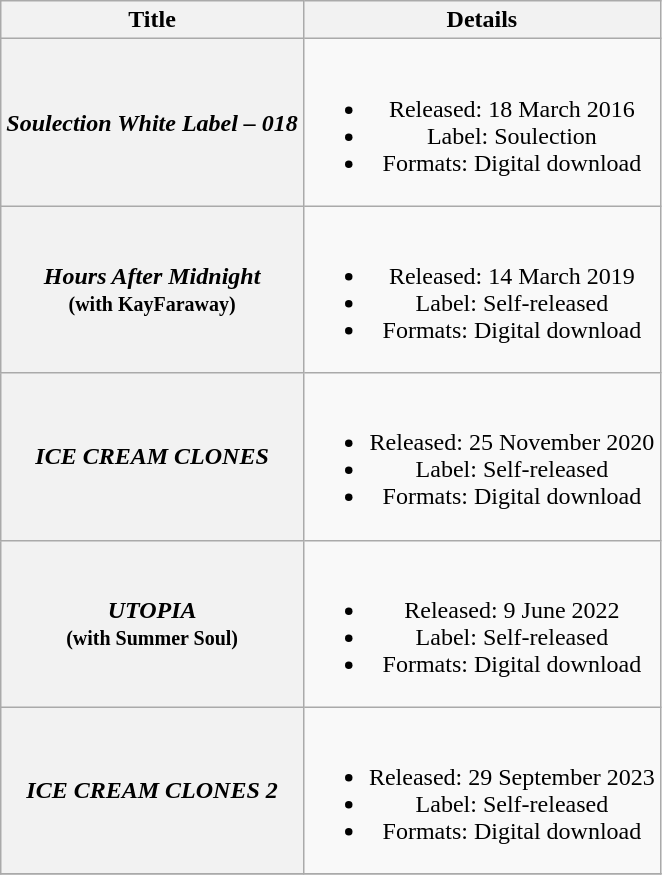<table class="wikitable plainrowheaders" style="text-align:center">
<tr>
<th scope="col">Title</th>
<th scope="col">Details</th>
</tr>
<tr>
<th scope="row"><em>Soulection White Label – 018</em></th>
<td><br><ul><li>Released: 18 March 2016</li><li>Label: Soulection</li><li>Formats: Digital download</li></ul></td>
</tr>
<tr>
<th scope="row"><em>Hours After Midnight</em><br><small>(with KayFaraway)</small></th>
<td><br><ul><li>Released: 14 March 2019</li><li>Label: Self-released</li><li>Formats: Digital download</li></ul></td>
</tr>
<tr>
<th scope="row"><em>ICE CREAM CLONES</em></th>
<td><br><ul><li>Released: 25 November 2020</li><li>Label: Self-released</li><li>Formats: Digital download</li></ul></td>
</tr>
<tr>
<th scope="row"><em>UTOPIA</em><br><small>(with Summer Soul)</small></th>
<td><br><ul><li>Released: 9 June 2022</li><li>Label: Self-released</li><li>Formats: Digital download</li></ul></td>
</tr>
<tr>
<th scope="row"><em>ICE CREAM CLONES 2</em></th>
<td><br><ul><li>Released: 29 September 2023</li><li>Label: Self-released</li><li>Formats: Digital download</li></ul></td>
</tr>
<tr>
</tr>
</table>
